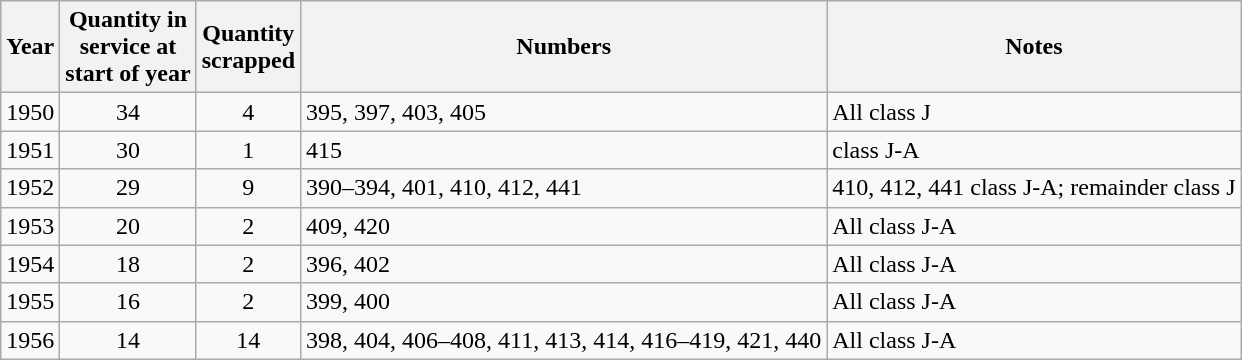<table class="wikitable collapsible collapsed" style=text-align:center>
<tr>
<th>Year</th>
<th>Quantity in<br>service at<br>start of year</th>
<th>Quantity<br>scrapped</th>
<th>Numbers</th>
<th>Notes</th>
</tr>
<tr>
<td>1950</td>
<td>34</td>
<td>4</td>
<td align=left>395, 397, 403, 405</td>
<td align=left>All class J</td>
</tr>
<tr>
<td>1951</td>
<td>30</td>
<td>1</td>
<td align=left>415</td>
<td align=left>class J-A</td>
</tr>
<tr>
<td>1952</td>
<td>29</td>
<td>9</td>
<td align=left>390–394, 401, 410, 412, 441</td>
<td align=left>410, 412, 441 class J-A; remainder class J</td>
</tr>
<tr>
<td>1953</td>
<td>20</td>
<td>2</td>
<td align=left>409, 420</td>
<td align=left>All class J-A</td>
</tr>
<tr>
<td>1954</td>
<td>18</td>
<td>2</td>
<td align=left>396, 402</td>
<td align=left>All class J-A</td>
</tr>
<tr>
<td>1955</td>
<td>16</td>
<td>2</td>
<td align=left>399, 400</td>
<td align=left>All class J-A</td>
</tr>
<tr>
<td>1956</td>
<td>14</td>
<td>14</td>
<td align=left>398, 404, 406–408, 411, 413, 414, 416–419, 421, 440</td>
<td align=left>All class J-A</td>
</tr>
</table>
